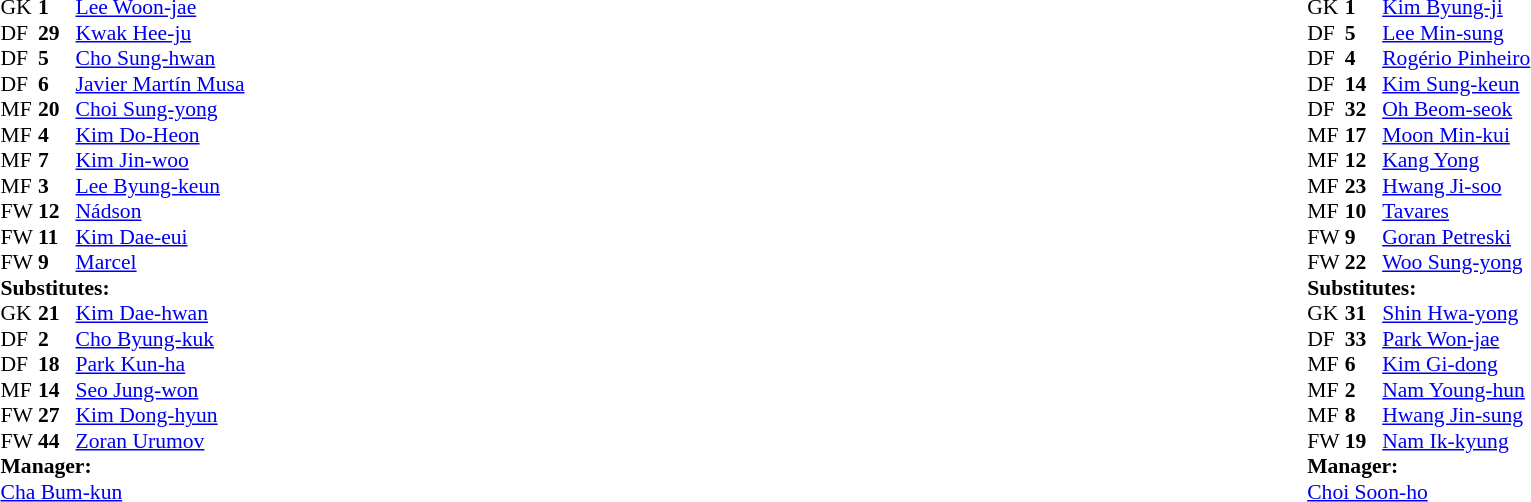<table width="100%">
<tr>
<td valign="top" width="50%"><br><table style="font-size: 90%" cellspacing="0" cellpadding="0">
<tr>
<th width=25></th>
<th width=25></th>
</tr>
<tr>
<td>GK</td>
<td><strong>1</strong></td>
<td> <a href='#'>Lee Woon-jae</a></td>
</tr>
<tr>
<td>DF</td>
<td><strong>29</strong></td>
<td> <a href='#'>Kwak Hee-ju</a></td>
<td></td>
</tr>
<tr>
<td>DF</td>
<td><strong>5</strong></td>
<td> <a href='#'>Cho Sung-hwan</a></td>
</tr>
<tr>
<td>DF</td>
<td><strong>6</strong></td>
<td> <a href='#'>Javier Martín Musa</a></td>
<td></td>
<td></td>
</tr>
<tr>
<td>MF</td>
<td><strong>20</strong></td>
<td> <a href='#'>Choi Sung-yong</a></td>
</tr>
<tr>
<td>MF</td>
<td><strong>4</strong></td>
<td> <a href='#'>Kim Do-Heon</a></td>
<td></td>
</tr>
<tr>
<td>MF</td>
<td><strong>7</strong></td>
<td> <a href='#'>Kim Jin-woo</a></td>
</tr>
<tr>
<td>MF</td>
<td><strong>3</strong></td>
<td> <a href='#'>Lee Byung-keun</a></td>
<td></td>
<td></td>
</tr>
<tr>
<td>FW</td>
<td><strong>12</strong></td>
<td> <a href='#'>Nádson</a></td>
<td></td>
<td></td>
</tr>
<tr>
<td>FW</td>
<td><strong>11</strong></td>
<td> <a href='#'>Kim Dae-eui</a></td>
</tr>
<tr>
<td>FW</td>
<td><strong>9</strong></td>
<td> <a href='#'>Marcel</a></td>
<td></td>
</tr>
<tr>
<td colspan=3><strong>Substitutes:</strong></td>
</tr>
<tr>
<td>GK</td>
<td><strong>21</strong></td>
<td> <a href='#'>Kim Dae-hwan</a></td>
</tr>
<tr>
<td>DF</td>
<td><strong>2</strong></td>
<td> <a href='#'>Cho Byung-kuk</a></td>
</tr>
<tr>
<td>DF</td>
<td><strong>18</strong></td>
<td> <a href='#'>Park Kun-ha</a></td>
<td></td>
<td></td>
</tr>
<tr>
<td>MF</td>
<td><strong>14</strong></td>
<td> <a href='#'>Seo Jung-won</a></td>
<td></td>
<td></td>
</tr>
<tr>
<td>FW</td>
<td><strong>27</strong></td>
<td> <a href='#'>Kim Dong-hyun</a></td>
<td></td>
<td></td>
</tr>
<tr>
<td>FW</td>
<td><strong>44</strong></td>
<td> <a href='#'>Zoran Urumov</a></td>
<td></td>
<td></td>
</tr>
<tr>
<td colspan=3><strong>Manager:</strong></td>
</tr>
<tr>
<td colspan=4> <a href='#'>Cha Bum-kun</a></td>
</tr>
</table>
</td>
<td valign="top"></td>
<td valign="top" width="50%"><br><table style="font-size: 90%" cellspacing="0" cellpadding="0" align=center>
<tr>
<th width=25></th>
<th width=25></th>
</tr>
<tr>
<td>GK</td>
<td><strong>1</strong></td>
<td> <a href='#'>Kim Byung-ji</a></td>
</tr>
<tr>
<td>DF</td>
<td><strong>5</strong></td>
<td> <a href='#'>Lee Min-sung</a></td>
</tr>
<tr>
<td>DF</td>
<td><strong>4</strong></td>
<td> <a href='#'>Rogério Pinheiro</a></td>
</tr>
<tr>
<td>DF</td>
<td><strong>14</strong></td>
<td> <a href='#'>Kim Sung-keun</a></td>
</tr>
<tr>
<td>DF</td>
<td><strong>32</strong></td>
<td> <a href='#'>Oh Beom-seok</a></td>
</tr>
<tr>
<td>MF</td>
<td><strong>17</strong></td>
<td> <a href='#'>Moon Min-kui</a></td>
<td></td>
<td></td>
</tr>
<tr>
<td>MF</td>
<td><strong>12</strong></td>
<td> <a href='#'>Kang Yong</a></td>
<td></td>
<td></td>
</tr>
<tr>
<td>MF</td>
<td><strong>23</strong></td>
<td> <a href='#'>Hwang Ji-soo</a></td>
<td></td>
<td></td>
</tr>
<tr>
<td>MF</td>
<td><strong>10</strong></td>
<td> <a href='#'>Tavares</a></td>
<td></td>
<td></td>
</tr>
<tr>
<td>FW</td>
<td><strong>9</strong></td>
<td> <a href='#'>Goran Petreski</a></td>
</tr>
<tr>
<td>FW</td>
<td><strong>22</strong></td>
<td> <a href='#'>Woo Sung-yong</a></td>
</tr>
<tr>
<td colspan=3><strong>Substitutes:</strong></td>
</tr>
<tr>
<td>GK</td>
<td><strong>31</strong></td>
<td> <a href='#'>Shin Hwa-yong</a></td>
</tr>
<tr>
<td>DF</td>
<td><strong>33</strong></td>
<td> <a href='#'>Park Won-jae</a></td>
<td></td>
<td></td>
</tr>
<tr>
<td>MF</td>
<td><strong>6</strong></td>
<td> <a href='#'>Kim Gi-dong</a></td>
<td></td>
<td></td>
</tr>
<tr>
<td>MF</td>
<td><strong>2</strong></td>
<td> <a href='#'>Nam Young-hun</a></td>
<td></td>
<td></td>
</tr>
<tr>
<td>MF</td>
<td><strong>8</strong></td>
<td> <a href='#'>Hwang Jin-sung</a></td>
</tr>
<tr>
<td>FW</td>
<td><strong>19</strong></td>
<td> <a href='#'>Nam Ik-kyung</a></td>
<td></td>
<td></td>
</tr>
<tr>
<td colspan=3><strong>Manager:</strong></td>
</tr>
<tr>
<td colspan=4> <a href='#'>Choi Soon-ho</a></td>
</tr>
</table>
</td>
</tr>
</table>
